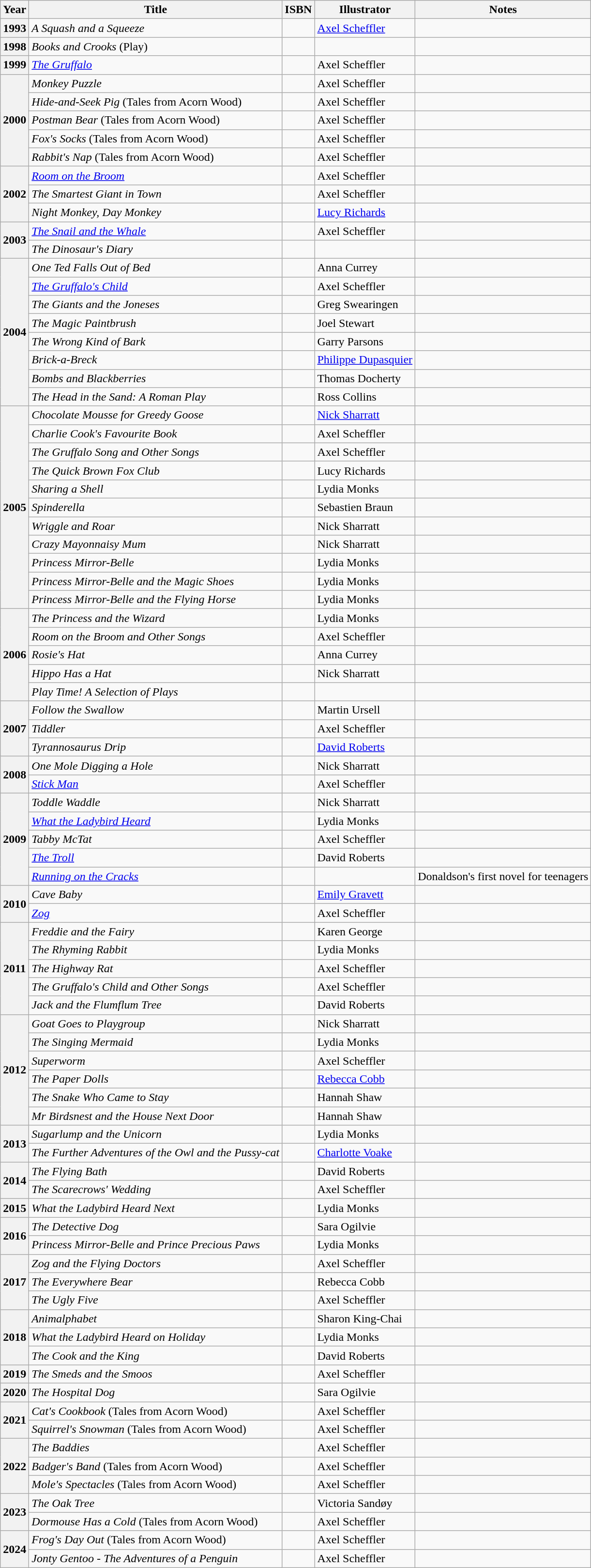<table class="wikitable sortable">
<tr>
<th>Year</th>
<th>Title</th>
<th>ISBN</th>
<th>Illustrator</th>
<th>Notes</th>
</tr>
<tr>
<th>1993</th>
<td><em>A Squash and a Squeeze</em></td>
<td></td>
<td><a href='#'>Axel Scheffler</a></td>
<td></td>
</tr>
<tr>
<th>1998</th>
<td><em>Books and Crooks</em> (Play)</td>
<td></td>
<td></td>
<td></td>
</tr>
<tr>
<th>1999</th>
<td><em><a href='#'>The Gruffalo</a></em></td>
<td></td>
<td>Axel Scheffler</td>
<td></td>
</tr>
<tr>
<th rowspan="5">2000</th>
<td><em>Monkey Puzzle</em></td>
<td></td>
<td>Axel Scheffler</td>
<td></td>
</tr>
<tr>
<td><em>Hide-and-Seek Pig</em> (Tales from Acorn Wood)</td>
<td></td>
<td>Axel Scheffler</td>
<td></td>
</tr>
<tr>
<td><em>Postman Bear</em> (Tales from Acorn Wood)</td>
<td></td>
<td>Axel Scheffler</td>
<td></td>
</tr>
<tr>
<td><em>Fox's Socks</em> (Tales from Acorn Wood)</td>
<td></td>
<td>Axel Scheffler</td>
<td></td>
</tr>
<tr>
<td><em>Rabbit's Nap</em> (Tales from Acorn Wood)</td>
<td></td>
<td>Axel Scheffler</td>
<td></td>
</tr>
<tr>
<th rowspan="3">2002</th>
<td><em><a href='#'>Room on the Broom</a></em></td>
<td></td>
<td>Axel Scheffler</td>
<td></td>
</tr>
<tr>
<td><em>The Smartest Giant in Town</em></td>
<td></td>
<td>Axel Scheffler</td>
<td></td>
</tr>
<tr>
<td><em>Night Monkey, Day Monkey</em></td>
<td></td>
<td><a href='#'>Lucy Richards</a></td>
<td></td>
</tr>
<tr>
<th rowspan="2">2003</th>
<td><em><a href='#'>The Snail and the Whale</a></em></td>
<td></td>
<td>Axel Scheffler</td>
<td></td>
</tr>
<tr>
<td><em>The Dinosaur's Diary</em></td>
<td></td>
<td></td>
<td></td>
</tr>
<tr>
<th rowspan="8">2004</th>
<td><em>One Ted Falls Out of Bed</em></td>
<td></td>
<td>Anna Currey</td>
<td></td>
</tr>
<tr>
<td><em><a href='#'>The Gruffalo's Child</a></em></td>
<td></td>
<td>Axel Scheffler</td>
<td></td>
</tr>
<tr>
<td><em>The Giants and the Joneses</em></td>
<td></td>
<td>Greg Swearingen</td>
<td></td>
</tr>
<tr>
<td><em>The Magic Paintbrush</em></td>
<td></td>
<td>Joel Stewart</td>
<td></td>
</tr>
<tr>
<td><em>The Wrong Kind of Bark</em></td>
<td></td>
<td>Garry Parsons</td>
<td></td>
</tr>
<tr>
<td><em>Brick-a-Breck</em></td>
<td></td>
<td><a href='#'>Philippe Dupasquier</a></td>
<td></td>
</tr>
<tr>
<td><em>Bombs and Blackberries</em></td>
<td></td>
<td>Thomas Docherty</td>
<td></td>
</tr>
<tr>
<td><em>The Head in the Sand: A Roman Play</em></td>
<td></td>
<td>Ross Collins</td>
<td></td>
</tr>
<tr>
<th rowspan="11">2005</th>
<td><em>Chocolate Mousse for Greedy Goose</em></td>
<td></td>
<td><a href='#'>Nick Sharratt</a></td>
<td></td>
</tr>
<tr>
<td><em>Charlie Cook's Favourite Book</em></td>
<td></td>
<td>Axel Scheffler</td>
<td></td>
</tr>
<tr>
<td><em>The Gruffalo Song and Other Songs</em></td>
<td></td>
<td>Axel Scheffler</td>
<td></td>
</tr>
<tr>
<td><em>The Quick Brown Fox Club</em></td>
<td></td>
<td>Lucy Richards</td>
<td></td>
</tr>
<tr>
<td><em>Sharing a Shell</em></td>
<td></td>
<td>Lydia Monks</td>
<td></td>
</tr>
<tr>
<td><em>Spinderella</em></td>
<td></td>
<td>Sebastien Braun</td>
<td></td>
</tr>
<tr>
<td><em>Wriggle and Roar</em></td>
<td></td>
<td>Nick Sharratt</td>
<td></td>
</tr>
<tr>
<td><em>Crazy Mayonnaisy Mum</em></td>
<td></td>
<td>Nick Sharratt</td>
<td></td>
</tr>
<tr>
<td><em>Princess Mirror-Belle</em></td>
<td></td>
<td>Lydia Monks</td>
<td></td>
</tr>
<tr>
<td><em>Princess Mirror-Belle and the Magic Shoes</em></td>
<td></td>
<td>Lydia Monks</td>
<td></td>
</tr>
<tr>
<td><em>Princess Mirror-Belle and the Flying Horse</em></td>
<td></td>
<td>Lydia Monks</td>
<td></td>
</tr>
<tr>
<th rowspan="5">2006</th>
<td><em>The Princess and the Wizard</em></td>
<td></td>
<td>Lydia Monks</td>
<td></td>
</tr>
<tr>
<td><em>Room on the Broom and Other Songs</em></td>
<td></td>
<td>Axel Scheffler</td>
<td></td>
</tr>
<tr>
<td><em>Rosie's Hat</em></td>
<td></td>
<td>Anna Currey</td>
<td></td>
</tr>
<tr>
<td><em>Hippo Has a Hat</em></td>
<td></td>
<td>Nick Sharratt</td>
<td></td>
</tr>
<tr>
<td><em>Play Time! A Selection of Plays</em></td>
<td></td>
<td></td>
<td></td>
</tr>
<tr>
<th rowspan="3">2007</th>
<td><em>Follow the Swallow</em></td>
<td></td>
<td>Martin Ursell</td>
<td></td>
</tr>
<tr>
<td><em>Tiddler</em></td>
<td></td>
<td>Axel Scheffler</td>
<td></td>
</tr>
<tr>
<td><em>Tyrannosaurus Drip</em></td>
<td></td>
<td><a href='#'>David Roberts</a></td>
<td></td>
</tr>
<tr>
<th rowspan="2">2008</th>
<td><em>One Mole Digging a Hole</em></td>
<td></td>
<td>Nick Sharratt</td>
<td></td>
</tr>
<tr>
<td><em><a href='#'>Stick Man</a></em></td>
<td></td>
<td>Axel Scheffler</td>
<td></td>
</tr>
<tr>
<th rowspan="5">2009</th>
<td><em>Toddle Waddle</em></td>
<td></td>
<td>Nick Sharratt</td>
<td></td>
</tr>
<tr>
<td><em><a href='#'>What the Ladybird Heard</a></em></td>
<td></td>
<td>Lydia Monks</td>
<td></td>
</tr>
<tr>
<td><em>Tabby McTat</em></td>
<td></td>
<td>Axel Scheffler</td>
<td></td>
</tr>
<tr>
<td><em><a href='#'>The Troll</a></em></td>
<td></td>
<td>David Roberts</td>
<td></td>
</tr>
<tr>
<td><em><a href='#'>Running on the Cracks</a></em></td>
<td></td>
<td></td>
<td>Donaldson's first novel for teenagers</td>
</tr>
<tr>
<th rowspan="2">2010</th>
<td><em>Cave Baby</em></td>
<td></td>
<td><a href='#'>Emily Gravett</a></td>
<td></td>
</tr>
<tr>
<td><em><a href='#'>Zog</a></em></td>
<td></td>
<td>Axel Scheffler</td>
<td></td>
</tr>
<tr>
<th rowspan="5">2011</th>
<td><em>Freddie and the Fairy</em></td>
<td></td>
<td>Karen George</td>
<td></td>
</tr>
<tr>
<td><em>The Rhyming Rabbit</em></td>
<td></td>
<td>Lydia Monks</td>
<td></td>
</tr>
<tr>
<td><em>The Highway Rat</em></td>
<td></td>
<td>Axel Scheffler</td>
<td></td>
</tr>
<tr>
<td><em>The Gruffalo's Child and Other Songs</em></td>
<td></td>
<td>Axel Scheffler</td>
<td></td>
</tr>
<tr>
<td><em>Jack and the Flumflum Tree</em></td>
<td></td>
<td>David Roberts</td>
<td></td>
</tr>
<tr>
<th rowspan="6">2012</th>
<td><em>Goat Goes to Playgroup</em></td>
<td></td>
<td>Nick Sharratt</td>
<td></td>
</tr>
<tr>
<td><em>The Singing Mermaid</em></td>
<td></td>
<td>Lydia Monks</td>
<td></td>
</tr>
<tr>
<td><em>Superworm</em></td>
<td></td>
<td>Axel Scheffler</td>
<td></td>
</tr>
<tr>
<td><em>The Paper Dolls</em></td>
<td></td>
<td><a href='#'>Rebecca Cobb</a></td>
<td></td>
</tr>
<tr>
<td><em>The Snake Who Came to Stay</em></td>
<td></td>
<td>Hannah Shaw</td>
<td></td>
</tr>
<tr>
<td><em>Mr Birdsnest and the House Next Door</em></td>
<td></td>
<td>Hannah Shaw</td>
<td></td>
</tr>
<tr>
<th rowspan="2">2013</th>
<td><em>Sugarlump and the Unicorn</em></td>
<td></td>
<td>Lydia Monks</td>
<td></td>
</tr>
<tr>
<td><em>The Further Adventures of the Owl and the Pussy-cat</em></td>
<td></td>
<td><a href='#'>Charlotte Voake</a></td>
<td></td>
</tr>
<tr>
<th rowspan="2">2014</th>
<td><em>The Flying Bath</em></td>
<td></td>
<td>David Roberts</td>
<td></td>
</tr>
<tr>
<td><em>The Scarecrows' Wedding</em></td>
<td></td>
<td>Axel Scheffler</td>
<td></td>
</tr>
<tr>
<th>2015</th>
<td><em>What the Ladybird Heard Next</em></td>
<td></td>
<td>Lydia Monks</td>
<td></td>
</tr>
<tr>
<th rowspan="2">2016</th>
<td><em>The Detective Dog</em></td>
<td></td>
<td>Sara Ogilvie</td>
<td></td>
</tr>
<tr>
<td><em>Princess Mirror-Belle and Prince Precious Paws</em></td>
<td></td>
<td>Lydia Monks</td>
<td></td>
</tr>
<tr>
<th rowspan="3">2017</th>
<td><em>Zog and the Flying Doctors</em></td>
<td></td>
<td>Axel Scheffler</td>
<td></td>
</tr>
<tr>
<td><em>The Everywhere Bear</em></td>
<td></td>
<td>Rebecca Cobb</td>
<td></td>
</tr>
<tr>
<td><em>The Ugly Five</em></td>
<td></td>
<td>Axel Scheffler</td>
<td></td>
</tr>
<tr>
<th rowspan="3">2018</th>
<td><em>Animalphabet</em></td>
<td></td>
<td>Sharon King-Chai</td>
<td></td>
</tr>
<tr>
<td><em>What the Ladybird Heard on Holiday</em></td>
<td></td>
<td>Lydia Monks</td>
<td></td>
</tr>
<tr>
<td><em>The Cook and the King</em></td>
<td></td>
<td>David Roberts</td>
<td></td>
</tr>
<tr>
<th>2019</th>
<td><em>The Smeds and the Smoos</em></td>
<td></td>
<td>Axel Scheffler</td>
<td></td>
</tr>
<tr>
<th>2020</th>
<td><em>The Hospital Dog</em></td>
<td></td>
<td>Sara Ogilvie</td>
<td></td>
</tr>
<tr>
<th rowspan="2">2021</th>
<td><em>Cat's Cookbook</em> (Tales from Acorn Wood)</td>
<td></td>
<td>Axel Scheffler</td>
<td></td>
</tr>
<tr>
<td><em>Squirrel's Snowman</em> (Tales from Acorn Wood)</td>
<td></td>
<td>Axel Scheffler</td>
<td></td>
</tr>
<tr>
<th rowspan="3">2022</th>
<td><em>The Baddies</em></td>
<td></td>
<td>Axel Scheffler</td>
<td></td>
</tr>
<tr>
<td><em>Badger's Band</em> (Tales from Acorn Wood)</td>
<td></td>
<td>Axel Scheffler</td>
<td></td>
</tr>
<tr>
<td><em>Mole's Spectacles</em> (Tales from Acorn Wood)</td>
<td></td>
<td>Axel Scheffler</td>
<td></td>
</tr>
<tr>
<th rowspan="2">2023</th>
<td><em>The Oak Tree</em></td>
<td></td>
<td>Victoria Sandøy</td>
<td></td>
</tr>
<tr>
<td><em>Dormouse Has a Cold</em> (Tales from Acorn Wood)</td>
<td></td>
<td>Axel Scheffler</td>
<td></td>
</tr>
<tr>
<th rowspan="2">2024</th>
<td><em>Frog's Day Out</em> (Tales from Acorn Wood)</td>
<td></td>
<td>Axel Scheffler</td>
<td></td>
</tr>
<tr>
<td><em>Jonty Gentoo - The Adventures of a Penguin</em></td>
<td></td>
<td>Axel Scheffler</td>
<td></td>
</tr>
</table>
